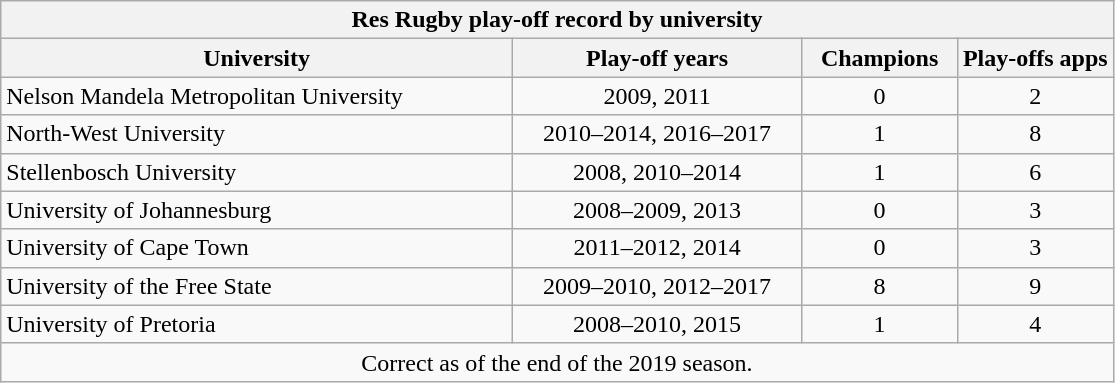<table class="wikitable" style="text-align:center">
<tr>
<th colspan="100%" align=center><strong>Res Rugby play-off record by university</strong></th>
</tr>
<tr>
<th width="46%">University</th>
<th width="26%">Play-off years</th>
<th width="14%">Champions</th>
<th width="14%">Play-offs apps</th>
</tr>
<tr>
<td style="text-align:left;">Nelson Mandela Metropolitan University</td>
<td>2009, 2011</td>
<td>0</td>
<td>2</td>
</tr>
<tr>
<td style="text-align:left;">North-West University</td>
<td>2010–2014, 2016–2017</td>
<td>1</td>
<td>8</td>
</tr>
<tr>
<td style="text-align:left;">Stellenbosch University</td>
<td>2008, 2010–2014</td>
<td>1</td>
<td>6</td>
</tr>
<tr>
<td style="text-align:left;">University of Johannesburg</td>
<td>2008–2009, 2013</td>
<td>0</td>
<td>3</td>
</tr>
<tr>
<td style="text-align:left;">University of Cape Town</td>
<td>2011–2012, 2014</td>
<td>0</td>
<td>3</td>
</tr>
<tr>
<td style="text-align:left;">University of the Free State</td>
<td>2009–2010, 2012–2017</td>
<td>8</td>
<td>9</td>
</tr>
<tr>
<td style="text-align:left;">University of Pretoria</td>
<td>2008–2010, 2015</td>
<td>1</td>
<td>4</td>
</tr>
<tr>
<td colspan="100%" style="text-align:center;">Correct as of the end of the 2019 season.</td>
</tr>
</table>
